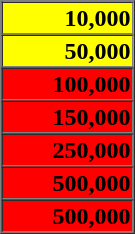<table border=1 cellspacing=0 cellpadding =1 width=90px style="text-align:right">
<tr>
<td bgcolor="yellow"><strong>10,000</strong></td>
</tr>
<tr>
<td bgcolor="yellow"><strong>50,000</strong></td>
</tr>
<tr>
<td bgcolor="red"><span><strong>100,000</strong></span></td>
</tr>
<tr>
<td bgcolor="red"><span><strong>150,000</strong></span></td>
</tr>
<tr>
<td bgcolor="red"><span><strong>250,000</strong></span></td>
</tr>
<tr>
<td bgcolor="red"><span><strong>500,000</strong></span></td>
</tr>
<tr>
<td bgcolor="red"><span><strong>500,000</strong></span></td>
</tr>
</table>
